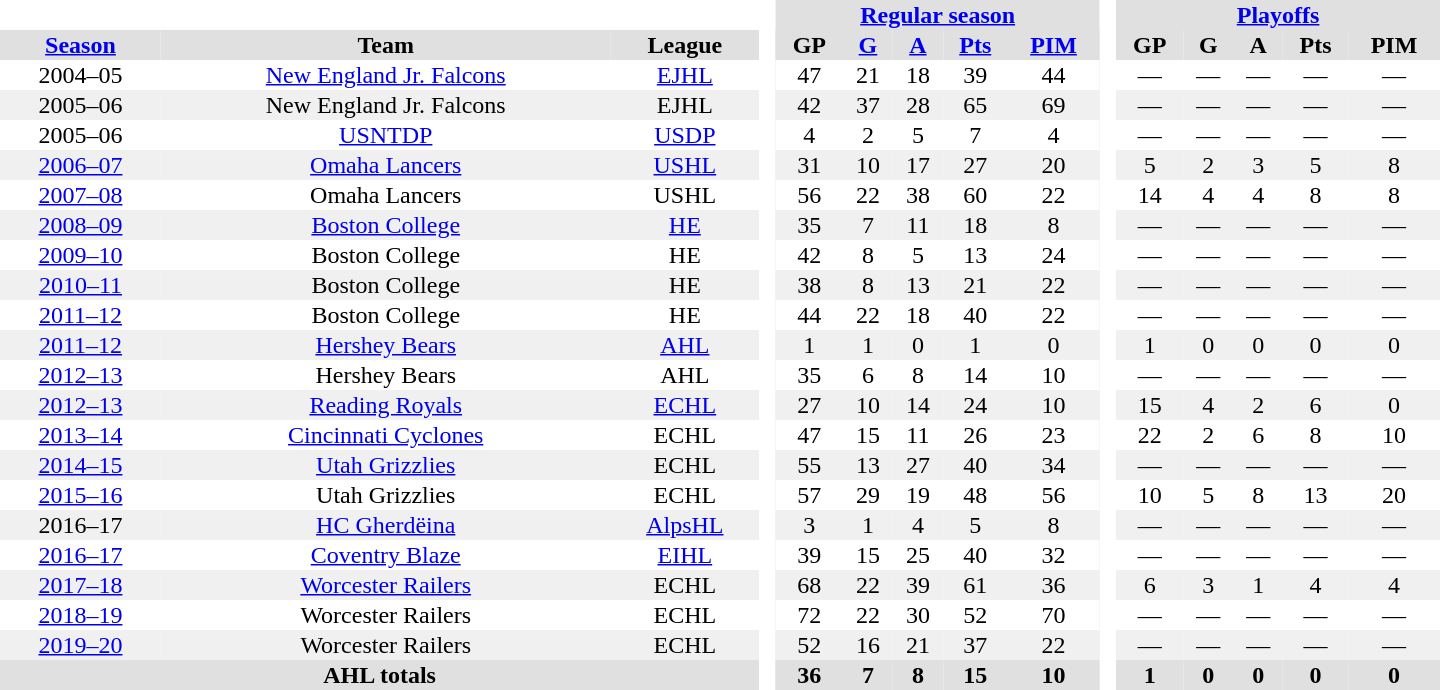<table border="0" cellpadding="1" cellspacing="0" style="text-align:center; width:60em;">
<tr style="background:#e0e0e0;">
<th colspan="3" bgcolor="#ffffff"> </th>
<th rowspan="99" bgcolor="#ffffff"> </th>
<th colspan="5"><a href='#'>Regular season</a></th>
<th rowspan="99" bgcolor="#ffffff"> </th>
<th colspan="5"><a href='#'>Playoffs</a></th>
</tr>
<tr style="background:#e0e0e0;">
<th><a href='#'>Season</a></th>
<th>Team</th>
<th>League</th>
<th>GP</th>
<th><a href='#'>G</a></th>
<th><a href='#'>A</a></th>
<th><a href='#'>Pts</a></th>
<th><a href='#'>PIM</a></th>
<th>GP</th>
<th>G</th>
<th>A</th>
<th>Pts</th>
<th>PIM</th>
</tr>
<tr>
<td>2004–05</td>
<td><a href='#'>New England Jr. Falcons</a></td>
<td><a href='#'>EJHL</a></td>
<td>47</td>
<td>21</td>
<td>18</td>
<td>39</td>
<td>44</td>
<td>—</td>
<td>—</td>
<td>—</td>
<td>—</td>
<td>—</td>
</tr>
<tr style="background:#f0f0f0;">
<td>2005–06</td>
<td>New England Jr. Falcons</td>
<td>EJHL</td>
<td>42</td>
<td>37</td>
<td>28</td>
<td>65</td>
<td>69</td>
<td>—</td>
<td>—</td>
<td>—</td>
<td>—</td>
<td>—</td>
</tr>
<tr>
<td>2005–06</td>
<td><a href='#'>USNTDP</a></td>
<td><a href='#'>USDP</a></td>
<td>4</td>
<td>2</td>
<td>5</td>
<td>7</td>
<td>4</td>
<td>—</td>
<td>—</td>
<td>—</td>
<td>—</td>
<td>—</td>
</tr>
<tr style="background:#f0f0f0;">
<td><a href='#'>2006–07</a></td>
<td><a href='#'>Omaha Lancers</a></td>
<td><a href='#'>USHL</a></td>
<td>31</td>
<td>10</td>
<td>17</td>
<td>27</td>
<td>20</td>
<td>5</td>
<td>2</td>
<td>3</td>
<td>5</td>
<td>8</td>
</tr>
<tr>
<td><a href='#'>2007–08</a></td>
<td>Omaha Lancers</td>
<td>USHL</td>
<td>56</td>
<td>22</td>
<td>38</td>
<td>60</td>
<td>22</td>
<td>14</td>
<td>4</td>
<td>4</td>
<td>8</td>
<td>8</td>
</tr>
<tr style="background:#f0f0f0;">
<td><a href='#'>2008–09</a></td>
<td><a href='#'>Boston College</a></td>
<td><a href='#'>HE</a></td>
<td>35</td>
<td>7</td>
<td>11</td>
<td>18</td>
<td>8</td>
<td>—</td>
<td>—</td>
<td>—</td>
<td>—</td>
<td>—</td>
</tr>
<tr>
<td><a href='#'>2009–10</a></td>
<td>Boston College</td>
<td>HE</td>
<td>42</td>
<td>8</td>
<td>5</td>
<td>13</td>
<td>24</td>
<td>—</td>
<td>—</td>
<td>—</td>
<td>—</td>
<td>—</td>
</tr>
<tr style="background:#f0f0f0;">
<td><a href='#'>2010–11</a></td>
<td>Boston College</td>
<td>HE</td>
<td>38</td>
<td>8</td>
<td>13</td>
<td>21</td>
<td>22</td>
<td>—</td>
<td>—</td>
<td>—</td>
<td>—</td>
<td>—</td>
</tr>
<tr>
<td><a href='#'>2011–12</a></td>
<td>Boston College</td>
<td>HE</td>
<td>44</td>
<td>22</td>
<td>18</td>
<td>40</td>
<td>22</td>
<td>—</td>
<td>—</td>
<td>—</td>
<td>—</td>
<td>—</td>
</tr>
<tr style="background:#f0f0f0;">
<td><a href='#'>2011–12</a></td>
<td><a href='#'>Hershey Bears</a></td>
<td><a href='#'>AHL</a></td>
<td>1</td>
<td>1</td>
<td>0</td>
<td>1</td>
<td>0</td>
<td>1</td>
<td>0</td>
<td>0</td>
<td>0</td>
<td>0</td>
</tr>
<tr>
<td><a href='#'>2012–13</a></td>
<td>Hershey Bears</td>
<td>AHL</td>
<td>35</td>
<td>6</td>
<td>8</td>
<td>14</td>
<td>10</td>
<td>—</td>
<td>—</td>
<td>—</td>
<td>—</td>
<td>—</td>
</tr>
<tr style="background:#f0f0f0;">
<td><a href='#'>2012–13</a></td>
<td><a href='#'>Reading Royals</a></td>
<td><a href='#'>ECHL</a></td>
<td>27</td>
<td>10</td>
<td>14</td>
<td>24</td>
<td>10</td>
<td>15</td>
<td>4</td>
<td>2</td>
<td>6</td>
<td>0</td>
</tr>
<tr>
<td><a href='#'>2013–14</a></td>
<td><a href='#'>Cincinnati Cyclones</a></td>
<td>ECHL</td>
<td>47</td>
<td>15</td>
<td>11</td>
<td>26</td>
<td>23</td>
<td>22</td>
<td>2</td>
<td>6</td>
<td>8</td>
<td>10</td>
</tr>
<tr style="background:#f0f0f0;">
<td><a href='#'>2014–15</a></td>
<td><a href='#'>Utah Grizzlies</a></td>
<td>ECHL</td>
<td>55</td>
<td>13</td>
<td>27</td>
<td>40</td>
<td>34</td>
<td>—</td>
<td>—</td>
<td>—</td>
<td>—</td>
<td>—</td>
</tr>
<tr>
<td><a href='#'>2015–16</a></td>
<td>Utah Grizzlies</td>
<td>ECHL</td>
<td>57</td>
<td>29</td>
<td>19</td>
<td>48</td>
<td>56</td>
<td>10</td>
<td>5</td>
<td>8</td>
<td>13</td>
<td>20</td>
</tr>
<tr style="background:#f0f0f0;">
<td 2016-17 AplsHL season>2016–17</td>
<td><a href='#'>HC Gherdëina</a></td>
<td><a href='#'>AlpsHL</a></td>
<td>3</td>
<td>1</td>
<td>4</td>
<td>5</td>
<td>8</td>
<td>—</td>
<td>—</td>
<td>—</td>
<td>—</td>
<td>—</td>
</tr>
<tr>
<td><a href='#'>2016–17</a></td>
<td><a href='#'>Coventry Blaze</a></td>
<td><a href='#'>EIHL</a></td>
<td>39</td>
<td>15</td>
<td>25</td>
<td>40</td>
<td>32</td>
<td>—</td>
<td>—</td>
<td>—</td>
<td>—</td>
<td>—</td>
</tr>
<tr style="background:#f0f0f0;">
<td><a href='#'>2017–18</a></td>
<td><a href='#'>Worcester Railers</a></td>
<td>ECHL</td>
<td>68</td>
<td>22</td>
<td>39</td>
<td>61</td>
<td>36</td>
<td>6</td>
<td>3</td>
<td>1</td>
<td>4</td>
<td>4</td>
</tr>
<tr>
<td><a href='#'>2018–19</a></td>
<td>Worcester Railers</td>
<td>ECHL</td>
<td>72</td>
<td>22</td>
<td>30</td>
<td>52</td>
<td>70</td>
<td>—</td>
<td>—</td>
<td>—</td>
<td>—</td>
<td>—</td>
</tr>
<tr style="background:#f0f0f0;">
<td><a href='#'>2019–20</a></td>
<td>Worcester Railers</td>
<td>ECHL</td>
<td>52</td>
<td>16</td>
<td>21</td>
<td>37</td>
<td>22</td>
<td>—</td>
<td>—</td>
<td>—</td>
<td>—</td>
<td>—</td>
</tr>
<tr bgcolor="#e0e0e0">
<th colspan="3">AHL totals</th>
<th>36</th>
<th>7</th>
<th>8</th>
<th>15</th>
<th>10</th>
<th>1</th>
<th>0</th>
<th>0</th>
<th>0</th>
<th>0</th>
</tr>
</table>
